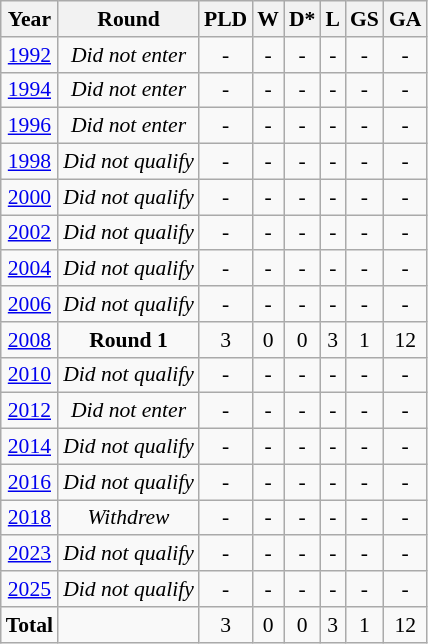<table class="wikitable" style="text-align: center;font-size:90%;">
<tr>
<th>Year</th>
<th>Round</th>
<th>PLD</th>
<th>W</th>
<th>D*</th>
<th>L</th>
<th>GS</th>
<th>GA</th>
</tr>
<tr>
<td> <a href='#'>1992</a></td>
<td><em>Did not enter</em></td>
<td>-</td>
<td>-</td>
<td>-</td>
<td>-</td>
<td>-</td>
<td>-</td>
</tr>
<tr>
<td> <a href='#'>1994</a></td>
<td><em>Did not enter</em></td>
<td>-</td>
<td>-</td>
<td>-</td>
<td>-</td>
<td>-</td>
<td>-</td>
</tr>
<tr>
<td> <a href='#'>1996</a></td>
<td><em>Did not enter</em></td>
<td>-</td>
<td>-</td>
<td>-</td>
<td>-</td>
<td>-</td>
<td>-</td>
</tr>
<tr>
<td> <a href='#'>1998</a></td>
<td><em>Did not qualify</em></td>
<td>-</td>
<td>-</td>
<td>-</td>
<td>-</td>
<td>-</td>
<td>-</td>
</tr>
<tr>
<td> <a href='#'>2000</a></td>
<td><em>Did not qualify</em></td>
<td>-</td>
<td>-</td>
<td>-</td>
<td>-</td>
<td>-</td>
<td>-</td>
</tr>
<tr>
<td> <a href='#'>2002</a></td>
<td><em>Did not qualify</em></td>
<td>-</td>
<td>-</td>
<td>-</td>
<td>-</td>
<td>-</td>
<td>-</td>
</tr>
<tr>
<td> <a href='#'>2004</a></td>
<td><em>Did not qualify</em></td>
<td>-</td>
<td>-</td>
<td>-</td>
<td>-</td>
<td>-</td>
<td>-</td>
</tr>
<tr>
<td> <a href='#'>2006</a></td>
<td><em>Did not qualify</em></td>
<td>-</td>
<td>-</td>
<td>-</td>
<td>-</td>
<td>-</td>
<td>-</td>
</tr>
<tr>
<td> <a href='#'>2008</a></td>
<td><strong>Round 1</strong></td>
<td>3</td>
<td>0</td>
<td>0</td>
<td>3</td>
<td>1</td>
<td>12</td>
</tr>
<tr>
<td> <a href='#'>2010</a></td>
<td><em>Did not qualify</em></td>
<td>-</td>
<td>-</td>
<td>-</td>
<td>-</td>
<td>-</td>
<td>-</td>
</tr>
<tr>
<td> <a href='#'>2012</a></td>
<td><em>Did not enter</em></td>
<td>-</td>
<td>-</td>
<td>-</td>
<td>-</td>
<td>-</td>
<td>-</td>
</tr>
<tr>
<td> <a href='#'>2014</a></td>
<td><em>Did not qualify</em></td>
<td>-</td>
<td>-</td>
<td>-</td>
<td>-</td>
<td>-</td>
<td>-</td>
</tr>
<tr>
<td> <a href='#'>2016</a></td>
<td><em>Did not qualify</em></td>
<td>-</td>
<td>-</td>
<td>-</td>
<td>-</td>
<td>-</td>
<td>-</td>
</tr>
<tr>
<td> <a href='#'>2018</a></td>
<td><em>Withdrew</em></td>
<td>-</td>
<td>-</td>
<td>-</td>
<td>-</td>
<td>-</td>
<td>-</td>
</tr>
<tr>
<td> <a href='#'>2023</a></td>
<td><em> Did not qualify</em></td>
<td>-</td>
<td>-</td>
<td>-</td>
<td>-</td>
<td>-</td>
<td>-</td>
</tr>
<tr>
<td> <a href='#'>2025</a></td>
<td><em> Did not qualify</em></td>
<td>-</td>
<td>-</td>
<td>-</td>
<td>-</td>
<td>-</td>
<td>-</td>
</tr>
<tr>
<td><strong>Total</strong></td>
<td></td>
<td>3</td>
<td>0</td>
<td>0</td>
<td>3</td>
<td>1</td>
<td>12</td>
</tr>
</table>
